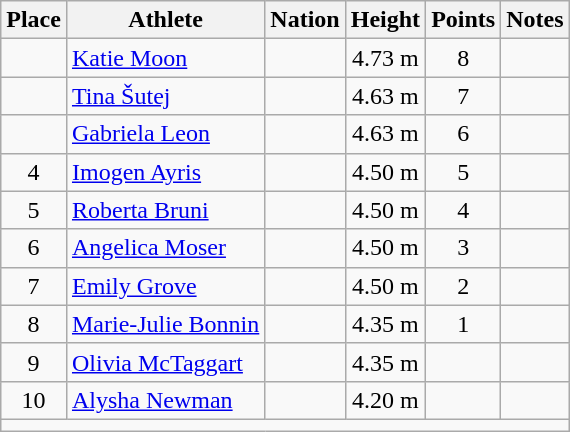<table class="wikitable mw-datatable sortable" style="text-align:center;">
<tr>
<th scope="col">Place</th>
<th scope="col">Athlete</th>
<th scope="col">Nation</th>
<th scope="col">Height</th>
<th scope="col">Points</th>
<th scope="col">Notes</th>
</tr>
<tr>
<td></td>
<td align="left"><a href='#'>Katie Moon</a></td>
<td align="left"></td>
<td>4.73 m</td>
<td>8</td>
<td></td>
</tr>
<tr>
<td></td>
<td align="left"><a href='#'>Tina Šutej</a></td>
<td align="left"></td>
<td>4.63 m</td>
<td>7</td>
<td></td>
</tr>
<tr>
<td></td>
<td align="left"><a href='#'>Gabriela Leon</a></td>
<td align="left"></td>
<td>4.63 m</td>
<td>6</td>
<td></td>
</tr>
<tr>
<td>4</td>
<td align="left"><a href='#'>Imogen Ayris</a></td>
<td align="left"></td>
<td>4.50 m</td>
<td>5</td>
<td></td>
</tr>
<tr>
<td>5</td>
<td align="left"><a href='#'>Roberta Bruni</a></td>
<td align="left"></td>
<td>4.50 m</td>
<td>4</td>
<td></td>
</tr>
<tr>
<td>6</td>
<td align="left"><a href='#'>Angelica Moser</a></td>
<td align="left"></td>
<td>4.50 m</td>
<td>3</td>
<td></td>
</tr>
<tr>
<td>7</td>
<td align="left"><a href='#'>Emily Grove</a></td>
<td align="left"></td>
<td>4.50 m</td>
<td>2</td>
<td></td>
</tr>
<tr>
<td>8</td>
<td align="left"><a href='#'>Marie-Julie Bonnin</a></td>
<td align="left"></td>
<td>4.35 m</td>
<td>1</td>
<td></td>
</tr>
<tr>
<td>9</td>
<td align="left"><a href='#'>Olivia McTaggart</a></td>
<td align="left"></td>
<td>4.35 m</td>
<td></td>
<td></td>
</tr>
<tr>
<td>10</td>
<td align="left"><a href='#'>Alysha Newman</a></td>
<td align="left"></td>
<td>4.20 m</td>
<td></td>
<td></td>
</tr>
<tr class="sortbottom">
<td colspan="6"></td>
</tr>
</table>
